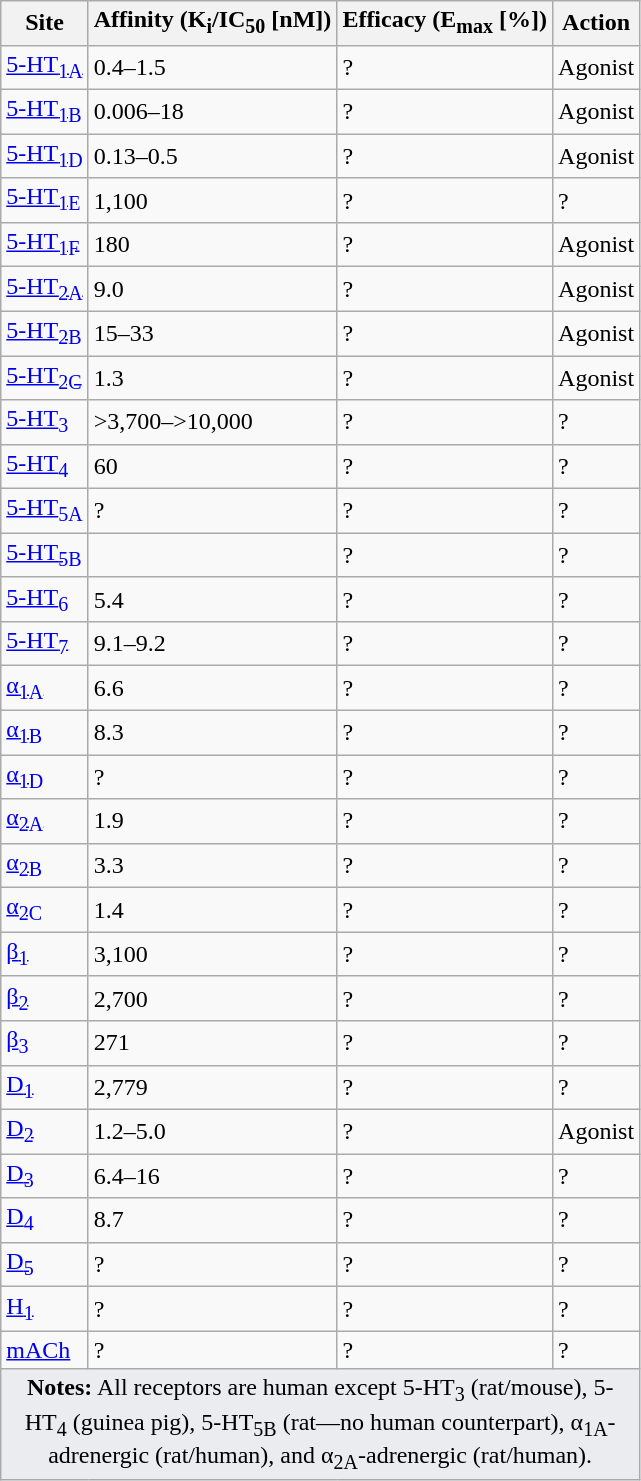<table class="wikitable">
<tr>
<th>Site</th>
<th>Affinity (K<sub>i</sub>/IC<sub>50</sub> [nM])</th>
<th>Efficacy (E<sub>max</sub> [%])</th>
<th>Action</th>
</tr>
<tr>
<td><a href='#'>5-HT<sub>1A</sub></a></td>
<td>0.4–1.5</td>
<td>?</td>
<td>Agonist</td>
</tr>
<tr>
<td><a href='#'>5-HT<sub>1B</sub></a></td>
<td>0.006–18</td>
<td>?</td>
<td>Agonist</td>
</tr>
<tr>
<td><a href='#'>5-HT<sub>1D</sub></a></td>
<td>0.13–0.5</td>
<td>?</td>
<td>Agonist</td>
</tr>
<tr>
<td><a href='#'>5-HT<sub>1E</sub></a></td>
<td>1,100</td>
<td>?</td>
<td>?</td>
</tr>
<tr>
<td><a href='#'>5-HT<sub>1F</sub></a></td>
<td>180</td>
<td>?</td>
<td>Agonist</td>
</tr>
<tr>
<td><a href='#'>5-HT<sub>2A</sub></a></td>
<td>9.0</td>
<td>?</td>
<td>Agonist</td>
</tr>
<tr>
<td><a href='#'>5-HT<sub>2B</sub></a></td>
<td>15–33</td>
<td>?</td>
<td>Agonist</td>
</tr>
<tr>
<td><a href='#'>5-HT<sub>2C</sub></a></td>
<td>1.3</td>
<td>?</td>
<td>Agonist</td>
</tr>
<tr>
<td><a href='#'>5-HT<sub>3</sub></a></td>
<td>>3,700–>10,000</td>
<td>?</td>
<td>?</td>
</tr>
<tr>
<td><a href='#'>5-HT<sub>4</sub></a></td>
<td>60</td>
<td>?</td>
<td>?</td>
</tr>
<tr>
<td><a href='#'>5-HT<sub>5A</sub></a></td>
<td>?</td>
<td>?</td>
<td>?</td>
</tr>
<tr>
<td><a href='#'>5-HT<sub>5B</sub></a></td>
<td></td>
<td>?</td>
<td>?</td>
</tr>
<tr>
<td><a href='#'>5-HT<sub>6</sub></a></td>
<td>5.4</td>
<td>?</td>
<td>?</td>
</tr>
<tr>
<td><a href='#'>5-HT<sub>7</sub></a></td>
<td>9.1–9.2</td>
<td>?</td>
<td>?</td>
</tr>
<tr>
<td><a href='#'>α<sub>1A</sub></a></td>
<td>6.6</td>
<td>?</td>
<td>?</td>
</tr>
<tr>
<td><a href='#'>α<sub>1B</sub></a></td>
<td>8.3</td>
<td>?</td>
<td>?</td>
</tr>
<tr>
<td><a href='#'>α<sub>1D</sub></a></td>
<td>?</td>
<td>?</td>
<td>?</td>
</tr>
<tr>
<td><a href='#'>α<sub>2A</sub></a></td>
<td>1.9</td>
<td>?</td>
<td>?</td>
</tr>
<tr>
<td><a href='#'>α<sub>2B</sub></a></td>
<td>3.3</td>
<td>?</td>
<td>?</td>
</tr>
<tr>
<td><a href='#'>α<sub>2C</sub></a></td>
<td>1.4</td>
<td>?</td>
<td>?</td>
</tr>
<tr>
<td><a href='#'>β<sub>1</sub></a></td>
<td>3,100</td>
<td>?</td>
<td>?</td>
</tr>
<tr>
<td><a href='#'>β<sub>2</sub></a></td>
<td>2,700</td>
<td>?</td>
<td>?</td>
</tr>
<tr>
<td><a href='#'>β<sub>3</sub></a></td>
<td>271</td>
<td>?</td>
<td>?</td>
</tr>
<tr>
<td><a href='#'>D<sub>1</sub></a></td>
<td>2,779</td>
<td>?</td>
<td>?</td>
</tr>
<tr>
<td><a href='#'>D<sub>2</sub></a></td>
<td>1.2–5.0</td>
<td>?</td>
<td>Agonist</td>
</tr>
<tr>
<td><a href='#'>D<sub>3</sub></a></td>
<td>6.4–16</td>
<td>?</td>
<td>?</td>
</tr>
<tr>
<td><a href='#'>D<sub>4</sub></a></td>
<td>8.7</td>
<td>?</td>
<td>?</td>
</tr>
<tr>
<td><a href='#'>D<sub>5</sub></a></td>
<td>?</td>
<td>?</td>
<td>?</td>
</tr>
<tr>
<td><a href='#'>H<sub>1</sub></a></td>
<td>?</td>
<td>?</td>
<td>?</td>
</tr>
<tr>
<td><a href='#'>mACh</a></td>
<td>?</td>
<td>?</td>
<td>?</td>
</tr>
<tr class="sortbottom">
<td colspan="4" style="width: 1px; background-color:#eaecf0; text-align: center;"><strong>Notes:</strong> All receptors are human except 5-HT<sub>3</sub> (rat/mouse), 5-HT<sub>4</sub> (guinea pig), 5-HT<sub>5B</sub> (rat—no human counterpart), α<sub>1A</sub>-adrenergic (rat/human), and α<sub>2A</sub>-adrenergic (rat/human).</td>
</tr>
</table>
